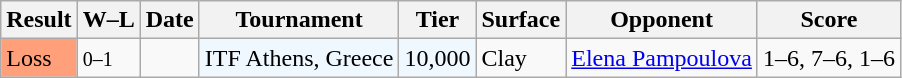<table class="sortable wikitable">
<tr>
<th>Result</th>
<th class="unsortable">W–L</th>
<th>Date</th>
<th>Tournament</th>
<th>Tier</th>
<th>Surface</th>
<th>Opponent</th>
<th class="unsortable">Score</th>
</tr>
<tr>
<td style="background:#ffa07a;">Loss</td>
<td><small>0–1</small></td>
<td></td>
<td style="background:#f0f8ff;">ITF Athens, Greece</td>
<td style="background:#f0f8ff;">10,000</td>
<td>Clay</td>
<td> <a href='#'>Elena Pampoulova</a></td>
<td>1–6, 7–6, 1–6</td>
</tr>
</table>
